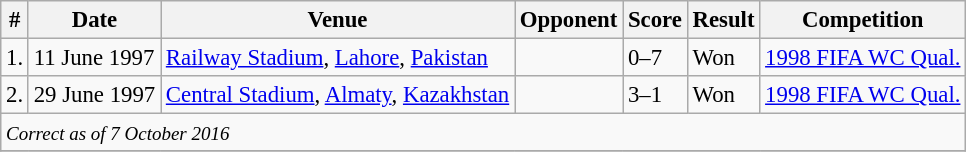<table class="wikitable" style="font-size:95%;">
<tr>
<th>#</th>
<th>Date</th>
<th>Venue</th>
<th>Opponent</th>
<th>Score</th>
<th>Result</th>
<th>Competition</th>
</tr>
<tr>
<td>1.</td>
<td>11 June 1997</td>
<td><a href='#'>Railway Stadium</a>, <a href='#'>Lahore</a>, <a href='#'>Pakistan</a></td>
<td></td>
<td>0–7</td>
<td>Won</td>
<td><a href='#'>1998 FIFA WC Qual.</a></td>
</tr>
<tr>
<td>2.</td>
<td>29 June 1997</td>
<td><a href='#'>Central Stadium</a>, <a href='#'>Almaty</a>, <a href='#'>Kazakhstan</a></td>
<td></td>
<td>3–1</td>
<td>Won</td>
<td><a href='#'>1998 FIFA WC Qual.</a></td>
</tr>
<tr>
<td colspan="15"><small><em>Correct as of 7 October 2016</em></small></td>
</tr>
<tr>
</tr>
</table>
